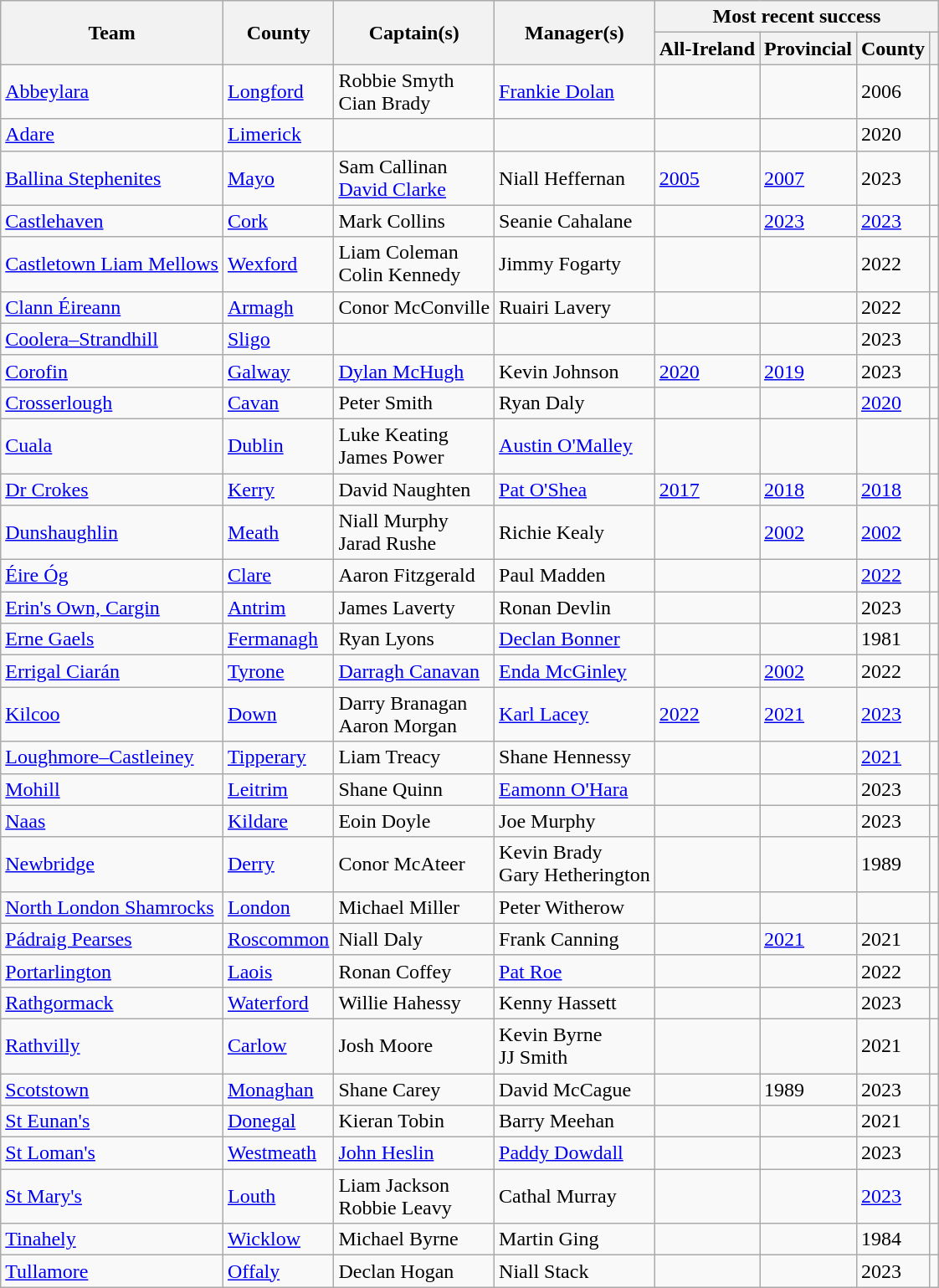<table class="wikitable sortable">
<tr>
<th rowspan="2">Team</th>
<th rowspan="2">County</th>
<th rowspan="2">Captain(s)</th>
<th rowspan="2">Manager(s)</th>
<th colspan="4">Most recent success</th>
</tr>
<tr>
<th>All-Ireland</th>
<th>Provincial</th>
<th>County</th>
<th></th>
</tr>
<tr>
<td> <a href='#'>Abbeylara</a></td>
<td><a href='#'>Longford</a></td>
<td>Robbie Smyth<br>Cian Brady</td>
<td><a href='#'>Frankie Dolan</a></td>
<td></td>
<td></td>
<td>2006</td>
<td></td>
</tr>
<tr>
<td> <a href='#'>Adare</a></td>
<td><a href='#'>Limerick</a></td>
<td></td>
<td></td>
<td></td>
<td></td>
<td>2020</td>
<td></td>
</tr>
<tr>
<td> <a href='#'>Ballina Stephenites</a></td>
<td><a href='#'>Mayo</a></td>
<td>Sam Callinan<br><a href='#'>David Clarke</a></td>
<td>Niall Heffernan</td>
<td><a href='#'>2005</a></td>
<td><a href='#'>2007</a></td>
<td>2023</td>
<td></td>
</tr>
<tr>
<td> <a href='#'>Castlehaven</a></td>
<td><a href='#'>Cork</a></td>
<td>Mark Collins</td>
<td>Seanie Cahalane</td>
<td></td>
<td><a href='#'>2023</a></td>
<td><a href='#'>2023</a></td>
<td></td>
</tr>
<tr>
<td> <a href='#'>Castletown Liam Mellows</a></td>
<td><a href='#'>Wexford</a></td>
<td>Liam Coleman<br>Colin Kennedy</td>
<td>Jimmy Fogarty</td>
<td></td>
<td></td>
<td>2022</td>
<td></td>
</tr>
<tr>
<td> <a href='#'>Clann Éireann</a></td>
<td><a href='#'>Armagh</a></td>
<td>Conor McConville</td>
<td>Ruairi Lavery</td>
<td></td>
<td></td>
<td>2022</td>
<td></td>
</tr>
<tr>
<td> <a href='#'>Coolera–Strandhill</a></td>
<td><a href='#'>Sligo</a></td>
<td></td>
<td></td>
<td></td>
<td></td>
<td>2023</td>
<td></td>
</tr>
<tr>
<td> <a href='#'>Corofin</a></td>
<td><a href='#'>Galway</a></td>
<td><a href='#'>Dylan McHugh</a></td>
<td>Kevin Johnson</td>
<td><a href='#'>2020</a></td>
<td><a href='#'>2019</a></td>
<td>2023</td>
<td></td>
</tr>
<tr>
<td> <a href='#'>Crosserlough</a></td>
<td><a href='#'>Cavan</a></td>
<td>Peter Smith</td>
<td>Ryan Daly</td>
<td></td>
<td></td>
<td><a href='#'>2020</a></td>
<td></td>
</tr>
<tr>
<td> <a href='#'>Cuala</a></td>
<td><a href='#'>Dublin</a></td>
<td>Luke Keating<br>James Power</td>
<td><a href='#'>Austin O'Malley</a></td>
<td></td>
<td></td>
<td></td>
<td><br></td>
</tr>
<tr>
<td> <a href='#'>Dr Crokes</a></td>
<td><a href='#'>Kerry</a></td>
<td>David Naughten</td>
<td><a href='#'>Pat O'Shea</a></td>
<td><a href='#'>2017</a></td>
<td><a href='#'>2018</a></td>
<td><a href='#'>2018</a></td>
<td></td>
</tr>
<tr>
<td> <a href='#'>Dunshaughlin</a></td>
<td><a href='#'>Meath</a></td>
<td>Niall Murphy<br>Jarad Rushe</td>
<td>Richie Kealy</td>
<td></td>
<td><a href='#'>2002</a></td>
<td><a href='#'>2002</a></td>
<td></td>
</tr>
<tr>
<td> <a href='#'>Éire Óg</a></td>
<td><a href='#'>Clare</a></td>
<td>Aaron Fitzgerald</td>
<td>Paul Madden</td>
<td></td>
<td></td>
<td><a href='#'>2022</a></td>
<td></td>
</tr>
<tr>
<td> <a href='#'>Erin's Own, Cargin</a></td>
<td><a href='#'>Antrim</a></td>
<td>James Laverty</td>
<td>Ronan Devlin</td>
<td></td>
<td></td>
<td>2023</td>
<td></td>
</tr>
<tr>
<td> <a href='#'>Erne Gaels</a></td>
<td><a href='#'>Fermanagh</a></td>
<td>Ryan Lyons</td>
<td><a href='#'>Declan Bonner</a></td>
<td></td>
<td></td>
<td>1981</td>
<td></td>
</tr>
<tr>
<td> <a href='#'>Errigal Ciarán</a></td>
<td><a href='#'>Tyrone</a></td>
<td><a href='#'>Darragh Canavan</a></td>
<td><a href='#'>Enda McGinley</a></td>
<td></td>
<td><a href='#'>2002</a></td>
<td>2022</td>
<td></td>
</tr>
<tr>
<td> <a href='#'>Kilcoo</a></td>
<td><a href='#'>Down</a></td>
<td>Darry Branagan<br>Aaron Morgan</td>
<td><a href='#'>Karl Lacey</a></td>
<td><a href='#'>2022</a></td>
<td><a href='#'>2021</a></td>
<td><a href='#'>2023</a></td>
<td></td>
</tr>
<tr>
<td> <a href='#'>Loughmore–Castleiney</a></td>
<td><a href='#'>Tipperary</a></td>
<td>Liam Treacy</td>
<td>Shane Hennessy</td>
<td></td>
<td></td>
<td><a href='#'>2021</a></td>
<td></td>
</tr>
<tr>
<td> <a href='#'>Mohill</a></td>
<td><a href='#'>Leitrim</a></td>
<td>Shane Quinn</td>
<td><a href='#'>Eamonn O'Hara</a></td>
<td></td>
<td></td>
<td>2023</td>
<td></td>
</tr>
<tr>
<td> <a href='#'>Naas</a></td>
<td><a href='#'>Kildare</a></td>
<td>Eoin Doyle</td>
<td>Joe Murphy</td>
<td></td>
<td></td>
<td>2023</td>
<td></td>
</tr>
<tr>
<td> <a href='#'>Newbridge</a></td>
<td><a href='#'>Derry</a></td>
<td>Conor McAteer</td>
<td>Kevin Brady<br>Gary Hetherington</td>
<td></td>
<td></td>
<td>1989</td>
<td></td>
</tr>
<tr>
<td> <a href='#'>North London Shamrocks</a></td>
<td><a href='#'>London</a></td>
<td>Michael Miller</td>
<td>Peter Witherow</td>
<td></td>
<td></td>
<td></td>
<td></td>
</tr>
<tr>
<td> <a href='#'>Pádraig Pearses</a></td>
<td><a href='#'>Roscommon</a></td>
<td>Niall Daly</td>
<td>Frank Canning</td>
<td></td>
<td><a href='#'>2021</a></td>
<td>2021</td>
<td></td>
</tr>
<tr>
<td> <a href='#'>Portarlington</a></td>
<td><a href='#'>Laois</a></td>
<td>Ronan Coffey</td>
<td><a href='#'>Pat Roe</a></td>
<td></td>
<td></td>
<td>2022</td>
<td></td>
</tr>
<tr>
<td> <a href='#'>Rathgormack</a></td>
<td><a href='#'>Waterford</a></td>
<td>Willie Hahessy</td>
<td>Kenny Hassett</td>
<td></td>
<td></td>
<td>2023</td>
<td></td>
</tr>
<tr>
<td> <a href='#'>Rathvilly</a></td>
<td><a href='#'>Carlow</a></td>
<td>Josh Moore</td>
<td>Kevin Byrne<br>JJ Smith</td>
<td></td>
<td></td>
<td>2021</td>
<td></td>
</tr>
<tr>
<td> <a href='#'>Scotstown</a></td>
<td><a href='#'>Monaghan</a></td>
<td>Shane Carey</td>
<td>David McCague</td>
<td></td>
<td>1989</td>
<td>2023</td>
<td></td>
</tr>
<tr>
<td> <a href='#'>St Eunan's</a></td>
<td><a href='#'>Donegal</a></td>
<td>Kieran Tobin</td>
<td>Barry Meehan</td>
<td></td>
<td></td>
<td>2021</td>
<td></td>
</tr>
<tr>
<td> <a href='#'>St Loman's</a></td>
<td><a href='#'>Westmeath</a></td>
<td><a href='#'>John Heslin</a></td>
<td><a href='#'>Paddy Dowdall</a></td>
<td></td>
<td></td>
<td>2023</td>
<td></td>
</tr>
<tr>
<td> <a href='#'>St Mary's</a></td>
<td><a href='#'>Louth</a></td>
<td>Liam Jackson<br>Robbie Leavy</td>
<td>Cathal Murray</td>
<td></td>
<td></td>
<td><a href='#'>2023</a></td>
<td></td>
</tr>
<tr>
<td> <a href='#'>Tinahely</a></td>
<td><a href='#'>Wicklow</a></td>
<td>Michael Byrne</td>
<td>Martin Ging</td>
<td></td>
<td></td>
<td>1984</td>
<td></td>
</tr>
<tr>
<td> <a href='#'>Tullamore</a></td>
<td><a href='#'>Offaly</a></td>
<td>Declan Hogan</td>
<td>Niall Stack</td>
<td></td>
<td></td>
<td>2023</td>
<td></td>
</tr>
</table>
